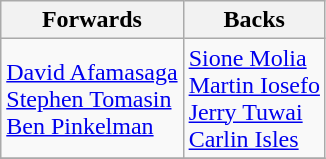<table class=wikitable style="text-align: left;">
<tr>
<th align=center>Forwards</th>
<th align=center>Backs</th>
</tr>
<tr>
<td> <a href='#'>David Afamasaga</a> <br>  <a href='#'>Stephen Tomasin</a> <br>  <a href='#'>Ben Pinkelman</a></td>
<td> <a href='#'>Sione Molia</a> <br>  <a href='#'>Martin Iosefo</a> <br>  <a href='#'>Jerry Tuwai</a> <br>  <a href='#'>Carlin Isles</a></td>
</tr>
<tr>
</tr>
</table>
